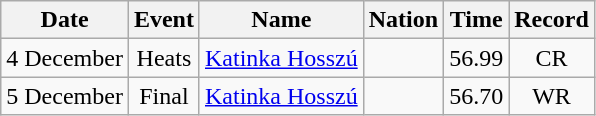<table class=wikitable style=text-align:center>
<tr>
<th>Date</th>
<th>Event</th>
<th>Name</th>
<th>Nation</th>
<th>Time</th>
<th>Record</th>
</tr>
<tr>
<td>4 December</td>
<td>Heats</td>
<td align=left><a href='#'>Katinka Hosszú</a></td>
<td align=left></td>
<td>56.99</td>
<td>CR</td>
</tr>
<tr>
<td>5 December</td>
<td>Final</td>
<td align=left><a href='#'>Katinka Hosszú</a></td>
<td align=left></td>
<td>56.70</td>
<td>WR</td>
</tr>
</table>
